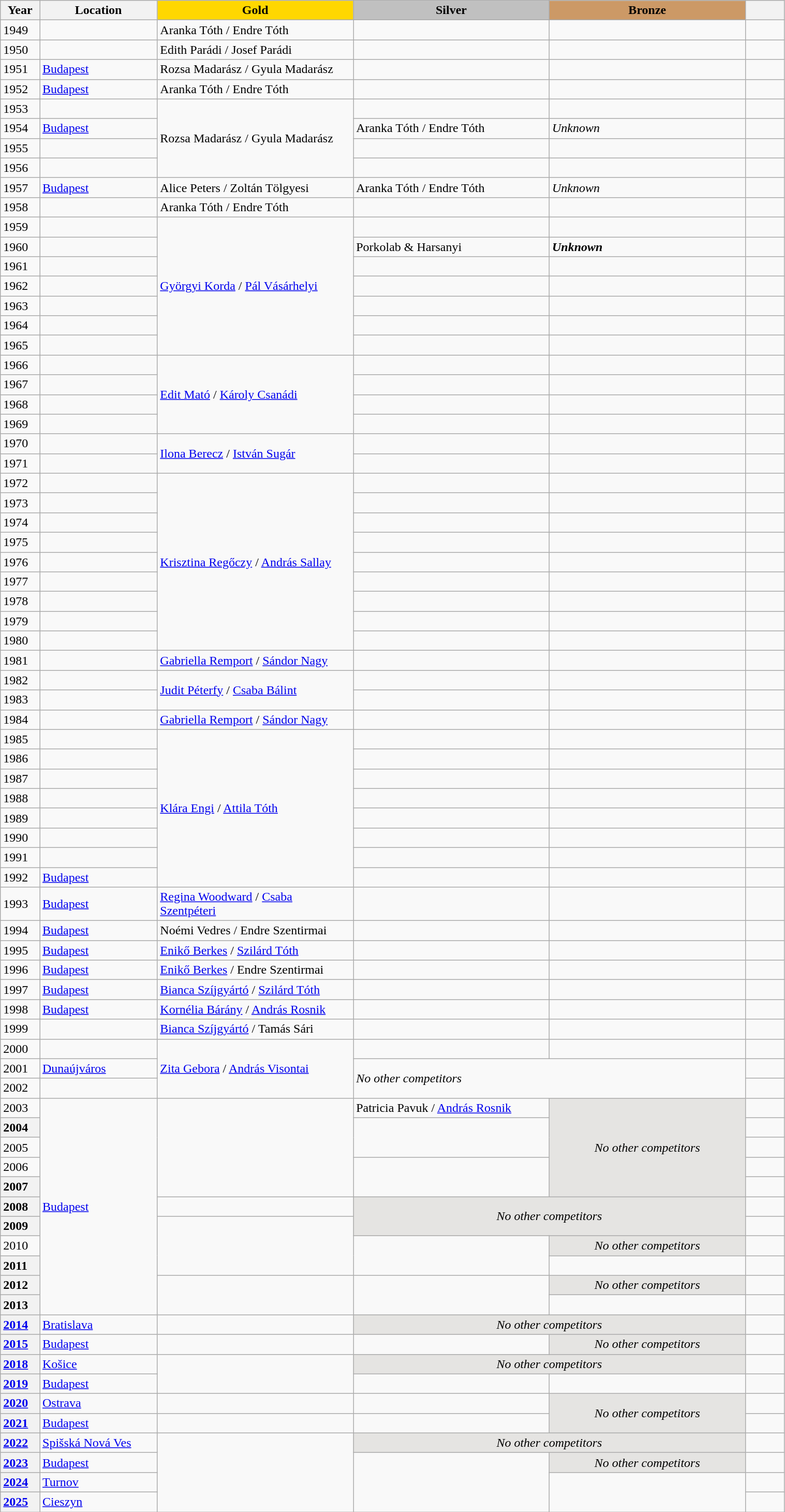<table class="wikitable unsortable" style="text-align:left; width:80%">
<tr>
<th scope="col" style="text-align:center; width:5%">Year</th>
<th scope="col" style="text-align:center; width:15%">Location</th>
<td scope="col" style="text-align:center; width:25%; background:gold"><strong>Gold</strong></td>
<td scope="col" style="text-align:center; width:25%; background:silver"><strong>Silver</strong></td>
<td scope="col" style="text-align:center; width:25%; background:#c96"><strong>Bronze</strong></td>
<th scope="col" style="text-align:center; width:5%"></th>
</tr>
<tr>
<td>1949</td>
<td></td>
<td>Aranka Tóth / Endre Tóth</td>
<td></td>
<td></td>
<td></td>
</tr>
<tr>
<td>1950</td>
<td></td>
<td>Edith Parádi / Josef Parádi</td>
<td></td>
<td></td>
<td></td>
</tr>
<tr>
<td>1951</td>
<td><a href='#'>Budapest</a></td>
<td>Rozsa Madarász / Gyula Madarász</td>
<td></td>
<td></td>
<td></td>
</tr>
<tr>
<td>1952</td>
<td><a href='#'>Budapest</a></td>
<td>Aranka Tóth / Endre Tóth</td>
<td></td>
<td></td>
<td></td>
</tr>
<tr>
<td>1953</td>
<td></td>
<td rowspan="4">Rozsa Madarász / Gyula Madarász</td>
<td></td>
<td></td>
<td></td>
</tr>
<tr>
<td>1954</td>
<td><a href='#'>Budapest</a></td>
<td>Aranka Tóth / Endre Tóth</td>
<td><em>Unknown</em></td>
<td></td>
</tr>
<tr>
<td>1955</td>
<td></td>
<td></td>
<td></td>
<td></td>
</tr>
<tr>
<td>1956</td>
<td></td>
<td></td>
<td></td>
<td></td>
</tr>
<tr>
<td>1957</td>
<td><a href='#'>Budapest</a></td>
<td>Alice Peters / Zoltán Tölgyesi</td>
<td>Aranka Tóth / Endre Tóth</td>
<td><em>Unknown</em></td>
<td></td>
</tr>
<tr>
<td>1958</td>
<td></td>
<td>Aranka Tóth / Endre Tóth</td>
<td></td>
<td></td>
<td></td>
</tr>
<tr>
<td>1959</td>
<td></td>
<td rowspan="7"><a href='#'>Györgyi Korda</a> / <a href='#'>Pál Vásárhelyi</a> </td>
<td></td>
<td></td>
<td></td>
</tr>
<tr>
<td>1960</td>
<td></td>
<td>Porkolab & Harsanyi</td>
<td><strong><em>Unknown</em></strong></td>
<td></td>
</tr>
<tr>
<td>1961</td>
<td></td>
<td></td>
<td></td>
<td></td>
</tr>
<tr>
<td>1962</td>
<td></td>
<td></td>
<td></td>
<td></td>
</tr>
<tr>
<td>1963</td>
<td></td>
<td></td>
<td></td>
<td></td>
</tr>
<tr>
<td>1964</td>
<td></td>
<td></td>
<td></td>
<td></td>
</tr>
<tr>
<td>1965</td>
<td></td>
<td></td>
<td></td>
<td></td>
</tr>
<tr>
<td>1966</td>
<td></td>
<td rowspan="4"><a href='#'>Edit Mató</a> / <a href='#'>Károly Csanádi</a></td>
<td></td>
<td></td>
<td></td>
</tr>
<tr>
<td>1967</td>
<td></td>
<td></td>
<td></td>
<td></td>
</tr>
<tr>
<td>1968</td>
<td></td>
<td></td>
<td></td>
<td></td>
</tr>
<tr>
<td>1969</td>
<td></td>
<td></td>
<td></td>
<td></td>
</tr>
<tr>
<td>1970</td>
<td></td>
<td rowspan="2"><a href='#'>Ilona Berecz</a> / <a href='#'>István Sugár</a></td>
<td></td>
<td></td>
<td></td>
</tr>
<tr>
<td>1971</td>
<td></td>
<td></td>
<td></td>
<td></td>
</tr>
<tr>
<td>1972</td>
<td></td>
<td rowspan="9"><a href='#'>Krisztina Regőczy</a> / <a href='#'>András Sallay</a></td>
<td></td>
<td></td>
<td></td>
</tr>
<tr>
<td>1973</td>
<td></td>
<td></td>
<td></td>
<td></td>
</tr>
<tr>
<td>1974</td>
<td></td>
<td></td>
<td></td>
<td></td>
</tr>
<tr>
<td>1975</td>
<td></td>
<td></td>
<td></td>
<td></td>
</tr>
<tr>
<td>1976</td>
<td></td>
<td></td>
<td></td>
<td></td>
</tr>
<tr>
<td>1977</td>
<td></td>
<td></td>
<td></td>
<td></td>
</tr>
<tr>
<td>1978</td>
<td></td>
<td></td>
<td></td>
<td></td>
</tr>
<tr>
<td>1979</td>
<td></td>
<td></td>
<td></td>
<td></td>
</tr>
<tr>
<td>1980</td>
<td></td>
<td></td>
<td></td>
<td></td>
</tr>
<tr>
<td>1981</td>
<td></td>
<td><a href='#'>Gabriella Remport</a> / <a href='#'>Sándor Nagy</a></td>
<td></td>
<td></td>
<td></td>
</tr>
<tr>
<td>1982</td>
<td></td>
<td rowspan="2"><a href='#'>Judit Péterfy</a> / <a href='#'>Csaba Bálint</a></td>
<td></td>
<td></td>
<td></td>
</tr>
<tr>
<td>1983</td>
<td></td>
<td></td>
<td></td>
<td></td>
</tr>
<tr>
<td>1984</td>
<td></td>
<td><a href='#'>Gabriella Remport</a> / <a href='#'>Sándor Nagy</a></td>
<td></td>
<td></td>
<td></td>
</tr>
<tr>
<td>1985</td>
<td></td>
<td rowspan="8"><a href='#'>Klára Engi</a> / <a href='#'>Attila Tóth</a></td>
<td></td>
<td></td>
<td></td>
</tr>
<tr>
<td>1986</td>
<td></td>
<td></td>
<td></td>
<td></td>
</tr>
<tr>
<td>1987</td>
<td></td>
<td></td>
<td></td>
<td></td>
</tr>
<tr>
<td>1988</td>
<td></td>
<td></td>
<td></td>
<td></td>
</tr>
<tr>
<td>1989</td>
<td></td>
<td></td>
<td></td>
<td></td>
</tr>
<tr>
<td>1990</td>
<td></td>
<td></td>
<td></td>
<td></td>
</tr>
<tr>
<td>1991</td>
<td></td>
<td></td>
<td></td>
<td></td>
</tr>
<tr>
<td>1992</td>
<td><a href='#'>Budapest</a></td>
<td></td>
<td></td>
<td></td>
</tr>
<tr>
<td>1993</td>
<td><a href='#'>Budapest</a></td>
<td><a href='#'>Regina Woodward</a> / <a href='#'>Csaba Szentpéteri</a></td>
<td></td>
<td></td>
<td></td>
</tr>
<tr>
<td>1994</td>
<td><a href='#'>Budapest</a></td>
<td>Noémi Vedres / Endre Szentirmai</td>
<td></td>
<td></td>
<td></td>
</tr>
<tr>
<td>1995</td>
<td><a href='#'>Budapest</a></td>
<td><a href='#'>Enikő Berkes</a> / <a href='#'>Szilárd Tóth</a></td>
<td></td>
<td></td>
<td></td>
</tr>
<tr>
<td>1996</td>
<td><a href='#'>Budapest</a></td>
<td><a href='#'>Enikő Berkes</a> / Endre Szentirmai</td>
<td></td>
<td></td>
<td></td>
</tr>
<tr>
<td>1997</td>
<td><a href='#'>Budapest</a></td>
<td><a href='#'>Bianca Szíjgyártó</a> / <a href='#'>Szilárd Tóth</a></td>
<td></td>
<td></td>
<td></td>
</tr>
<tr>
<td>1998</td>
<td><a href='#'>Budapest</a></td>
<td><a href='#'>Kornélia Bárány</a> / <a href='#'>András Rosnik</a></td>
<td></td>
<td></td>
<td></td>
</tr>
<tr>
<td>1999</td>
<td></td>
<td><a href='#'>Bianca Szíjgyártó</a> / Tamás Sári</td>
<td></td>
<td></td>
<td></td>
</tr>
<tr>
<td>2000</td>
<td></td>
<td rowspan="3"><a href='#'>Zita Gebora</a> / <a href='#'>András Visontai</a></td>
<td></td>
<td></td>
<td></td>
</tr>
<tr>
<td>2001</td>
<td><a href='#'>Dunaújváros</a></td>
<td colspan="2" rowspan="2"><em>No other competitors</em></td>
<td></td>
</tr>
<tr>
<td>2002</td>
<td></td>
<td></td>
</tr>
<tr>
<td>2003</td>
<td rowspan="11"><a href='#'>Budapest</a></td>
<td rowspan="5"></td>
<td>Patricia Pavuk / <a href='#'>András Rosnik</a></td>
<td rowspan="5" align="center" bgcolor="e5e4e2"><em>No other competitors</em></td>
<td></td>
</tr>
<tr>
<th scope="row" style="text-align:left">2004</th>
<td rowspan="2"></td>
<td></td>
</tr>
<tr>
<td>2005</td>
<td></td>
</tr>
<tr>
<td>2006</td>
<td rowspan="2"></td>
<td></td>
</tr>
<tr>
<th scope="row" style="text-align:left">2007</th>
<td></td>
</tr>
<tr>
<th scope="row" style="text-align:left">2008</th>
<td></td>
<td colspan="2" rowspan="2" align="center" bgcolor="e5e4e2"><em>No other competitors</em></td>
<td></td>
</tr>
<tr>
<th scope="row" style="text-align:left">2009</th>
<td rowspan="3"></td>
<td></td>
</tr>
<tr>
<td>2010</td>
<td rowspan="2"></td>
<td align="center" bgcolor="e5e4e2"><em>No other competitors</em></td>
<td></td>
</tr>
<tr>
<th scope="row" style="text-align:left">2011</th>
<td></td>
<td></td>
</tr>
<tr>
<th scope="row" style="text-align:left">2012</th>
<td rowspan="2"></td>
<td rowspan="2"></td>
<td align="center" bgcolor="e5e4e2"><em>No other competitors</em></td>
<td></td>
</tr>
<tr>
<th scope="row" style="text-align:left">2013</th>
<td></td>
<td></td>
</tr>
<tr>
<th scope="row" style="text-align:left"><a href='#'>2014</a></th>
<td> <a href='#'>Bratislava</a></td>
<td></td>
<td colspan="2" align="center" bgcolor="e5e4e2"><em>No other competitors</em></td>
<td></td>
</tr>
<tr>
<th scope="row" style="text-align:left"><a href='#'>2015</a></th>
<td><a href='#'>Budapest</a></td>
<td></td>
<td></td>
<td align="center" bgcolor="e5e4e2"><em>No other competitors</em></td>
<td></td>
</tr>
<tr>
<th scope="row" style="text-align:left"><a href='#'>2018</a></th>
<td> <a href='#'>Košice</a></td>
<td rowspan="2"></td>
<td colspan="2" align="center" bgcolor="e5e4e2"><em>No other competitors</em></td>
<td></td>
</tr>
<tr>
<th scope="row" style="text-align:left"><a href='#'>2019</a></th>
<td><a href='#'>Budapest</a></td>
<td></td>
<td></td>
<td></td>
</tr>
<tr>
<th scope="row" style="text-align:left"><a href='#'>2020</a></th>
<td> <a href='#'>Ostrava</a></td>
<td></td>
<td></td>
<td rowspan="2" align="center" bgcolor="e5e4e2"><em>No other competitors</em></td>
<td></td>
</tr>
<tr>
<th scope="row" style="text-align:left"><a href='#'>2021</a></th>
<td><a href='#'>Budapest</a></td>
<td></td>
<td></td>
<td></td>
</tr>
<tr>
<th scope="row" style="text-align:left"><a href='#'>2022</a></th>
<td> <a href='#'>Spišská Nová Ves</a></td>
<td rowspan="4"></td>
<td colspan="2" align="center" bgcolor="e5e4e2"><em>No other competitors</em></td>
<td></td>
</tr>
<tr>
<th scope="row" style="text-align:left"><a href='#'>2023</a></th>
<td><a href='#'>Budapest</a></td>
<td rowspan="3"></td>
<td align="center" bgcolor="e5e4e2"><em>No other competitors</em></td>
<td></td>
</tr>
<tr>
<th scope="row" style="text-align:left"><a href='#'>2024</a></th>
<td> <a href='#'>Turnov</a></td>
<td rowspan="2"></td>
<td></td>
</tr>
<tr>
<th scope="row" style="text-align:left"><a href='#'>2025</a></th>
<td> <a href='#'>Cieszyn</a></td>
<td></td>
</tr>
</table>
